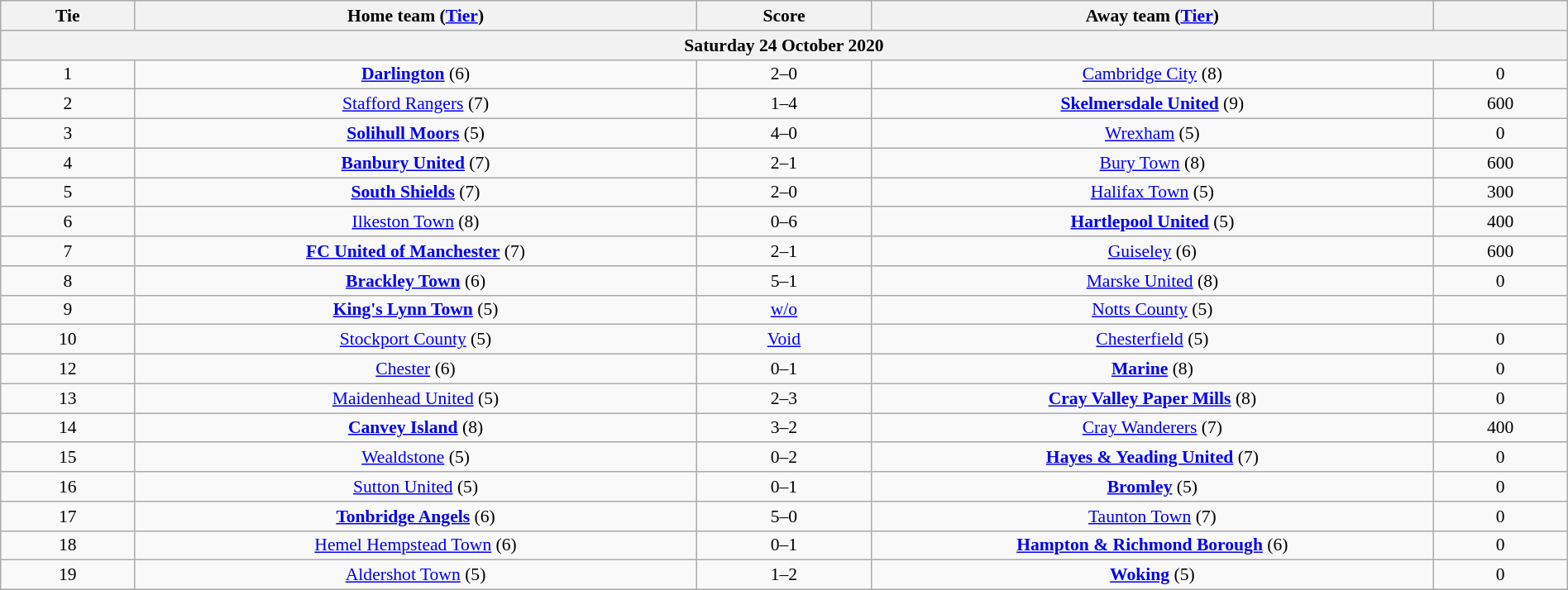<table class="wikitable" style="text-align:center; font-size:90%; width:100%">
<tr>
<th scope="col" style="width:  8.43%;">Tie</th>
<th scope="col" style="width: 35.29%;">Home team (<a href='#'>Tier</a>)</th>
<th scope="col" style="width: 11.00%;">Score</th>
<th scope="col" style="width: 35.29%;">Away team (<a href='#'>Tier</a>)</th>
<th scope="col" style="width:  8.43%;"></th>
</tr>
<tr>
<th colspan="5"><strong>Saturday 24 October 2020</strong></th>
</tr>
<tr>
<td>1</td>
<td><strong><a href='#'>Darlington</a></strong> (6)</td>
<td>2–0</td>
<td><a href='#'>Cambridge City</a> (8)</td>
<td>0</td>
</tr>
<tr>
<td>2</td>
<td><a href='#'>Stafford Rangers</a> (7)</td>
<td>1–4</td>
<td><strong><a href='#'>Skelmersdale United</a></strong> (9)</td>
<td>600</td>
</tr>
<tr>
<td>3</td>
<td><strong><a href='#'>Solihull Moors</a></strong> (5)</td>
<td>4–0</td>
<td><a href='#'>Wrexham</a> (5)</td>
<td>0</td>
</tr>
<tr>
<td>4</td>
<td><strong><a href='#'>Banbury United</a></strong> (7)</td>
<td>2–1</td>
<td><a href='#'>Bury Town</a> (8)</td>
<td>600</td>
</tr>
<tr>
<td>5</td>
<td><strong><a href='#'>South Shields</a></strong> (7)</td>
<td>2–0</td>
<td><a href='#'>Halifax Town</a> (5)</td>
<td>300</td>
</tr>
<tr>
<td>6</td>
<td><a href='#'>Ilkeston Town</a> (8)</td>
<td>0–6</td>
<td><strong><a href='#'>Hartlepool United</a></strong> (5)</td>
<td>400</td>
</tr>
<tr>
<td>7</td>
<td><strong><a href='#'>FC United of Manchester</a></strong> (7)</td>
<td>2–1</td>
<td><a href='#'>Guiseley</a> (6)</td>
<td>600</td>
</tr>
<tr>
<td>8</td>
<td><strong><a href='#'>Brackley Town</a></strong> (6)</td>
<td>5–1</td>
<td><a href='#'>Marske United</a> (8)</td>
<td>0</td>
</tr>
<tr>
<td>9</td>
<td><strong><a href='#'>King's Lynn Town</a></strong> (5)</td>
<td><a href='#'>w/o</a></td>
<td><a href='#'>Notts County</a> (5)</td>
<td></td>
</tr>
<tr>
<td>10</td>
<td><a href='#'>Stockport County</a> (5)</td>
<td><a href='#'>Void</a></td>
<td><a href='#'>Chesterfield</a> (5)</td>
<td>0</td>
</tr>
<tr>
<td>12</td>
<td><a href='#'>Chester</a> (6)</td>
<td>0–1</td>
<td><strong><a href='#'>Marine</a></strong> (8)</td>
<td>0</td>
</tr>
<tr>
<td>13</td>
<td><a href='#'>Maidenhead United</a> (5)</td>
<td>2–3</td>
<td><strong><a href='#'>Cray Valley Paper Mills</a></strong> (8)</td>
<td>0</td>
</tr>
<tr>
<td>14</td>
<td><strong><a href='#'>Canvey Island</a></strong> (8)</td>
<td>3–2</td>
<td><a href='#'>Cray Wanderers</a> (7)</td>
<td>400</td>
</tr>
<tr>
<td>15</td>
<td><a href='#'>Wealdstone</a> (5)</td>
<td>0–2</td>
<td><strong><a href='#'>Hayes & Yeading United</a></strong> (7)</td>
<td>0</td>
</tr>
<tr>
<td>16</td>
<td><a href='#'>Sutton United</a> (5)</td>
<td>0–1</td>
<td><strong><a href='#'>Bromley</a></strong> (5)</td>
<td>0</td>
</tr>
<tr>
<td>17</td>
<td><strong><a href='#'>Tonbridge Angels</a></strong> (6)</td>
<td>5–0</td>
<td><a href='#'>Taunton Town</a> (7)</td>
<td>0</td>
</tr>
<tr>
<td>18</td>
<td><a href='#'>Hemel Hempstead Town</a> (6)</td>
<td>0–1</td>
<td><strong><a href='#'>Hampton & Richmond Borough</a></strong> (6)</td>
<td>0</td>
</tr>
<tr>
<td>19</td>
<td><a href='#'>Aldershot Town</a> (5)</td>
<td>1–2</td>
<td><strong><a href='#'>Woking</a></strong> (5)</td>
<td>0</td>
</tr>
</table>
